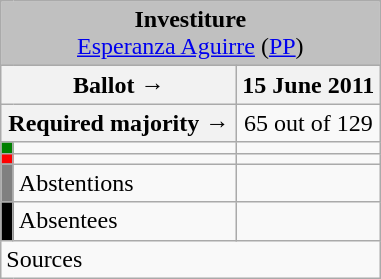<table class="wikitable" style="text-align:center;">
<tr>
<td colspan="3" align="center" bgcolor="#C0C0C0"><strong>Investiture</strong><br><a href='#'>Esperanza Aguirre</a> (<a href='#'>PP</a>)</td>
</tr>
<tr>
<th colspan="2" width="150px">Ballot →</th>
<th>15 June 2011</th>
</tr>
<tr>
<th colspan="2">Required majority →</th>
<td>65 out of 129 </td>
</tr>
<tr>
<th width="1px" style="background:green;"></th>
<td align="left"></td>
<td></td>
</tr>
<tr>
<th style="background:red;"></th>
<td align="left"></td>
<td></td>
</tr>
<tr>
<th style="background:gray;"></th>
<td align="left">Abstentions</td>
<td></td>
</tr>
<tr>
<th style="background:black;"></th>
<td align="left">Absentees</td>
<td></td>
</tr>
<tr>
<td align="left" colspan="3">Sources</td>
</tr>
</table>
